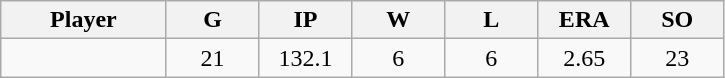<table class="wikitable sortable">
<tr>
<th bgcolor="#DDDDFF" width="16%">Player</th>
<th bgcolor="#DDDDFF" width="9%">G</th>
<th bgcolor="#DDDDFF" width="9%">IP</th>
<th bgcolor="#DDDDFF" width="9%">W</th>
<th bgcolor="#DDDDFF" width="9%">L</th>
<th bgcolor="#DDDDFF" width="9%">ERA</th>
<th bgcolor="#DDDDFF" width="9%">SO</th>
</tr>
<tr align="center">
<td></td>
<td>21</td>
<td>132.1</td>
<td>6</td>
<td>6</td>
<td>2.65</td>
<td>23</td>
</tr>
</table>
